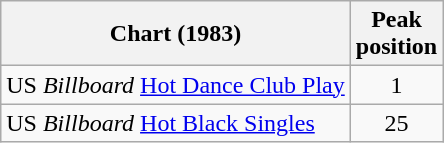<table class="wikitable">
<tr>
<th>Chart (1983)</th>
<th>Peak<br>position</th>
</tr>
<tr>
<td>US <em>Billboard</em> <a href='#'>Hot Dance Club Play</a></td>
<td align="center">1</td>
</tr>
<tr>
<td>US <em>Billboard</em> <a href='#'>Hot Black Singles</a></td>
<td align="center">25</td>
</tr>
</table>
